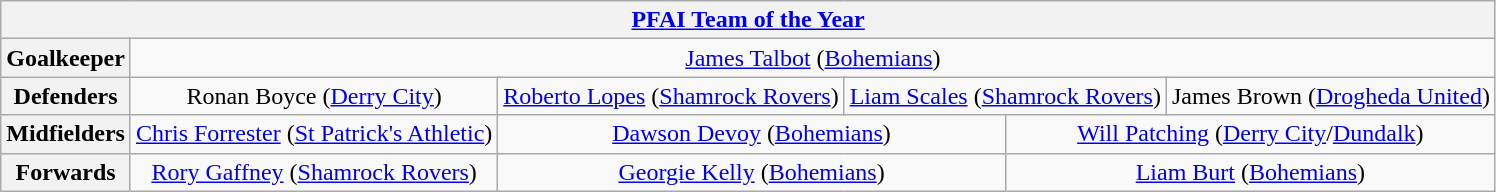<table class="wikitable" style="text-align:center">
<tr>
<th colspan="14"><a href='#'>PFAI Team of the Year</a></th>
</tr>
<tr>
<th>Goalkeeper</th>
<td colspan="13"> <a href='#'>James Talbot</a> (<a href='#'>Bohemians</a>)</td>
</tr>
<tr>
<th>Defenders</th>
<td colspan="3"> Ronan Boyce (<a href='#'>Derry City</a>)</td>
<td colspan="3"> <a href='#'>Roberto Lopes</a> (<a href='#'>Shamrock Rovers</a>)</td>
<td colspan="3"> <a href='#'>Liam Scales</a> (<a href='#'>Shamrock Rovers</a>)</td>
<td colspan="3"> James Brown (<a href='#'>Drogheda United</a>)</td>
</tr>
<tr>
<th>Midfielders</th>
<td colspan="3"> <a href='#'>Chris Forrester</a> (<a href='#'>St Patrick's Athletic</a>)</td>
<td colspan="4"> <a href='#'>Dawson Devoy</a> (<a href='#'>Bohemians</a>)</td>
<td colspan="5"> <a href='#'>Will Patching</a> (<a href='#'>Derry City</a>/<a href='#'>Dundalk</a>)</td>
</tr>
<tr>
<th>Forwards</th>
<td colspan="3"> <a href='#'>Rory Gaffney</a> (<a href='#'>Shamrock Rovers</a>)</td>
<td colspan="4"> <a href='#'>Georgie Kelly</a> (<a href='#'>Bohemians</a>)</td>
<td colspan="5"> <a href='#'>Liam Burt</a> (<a href='#'>Bohemians</a>)</td>
</tr>
</table>
